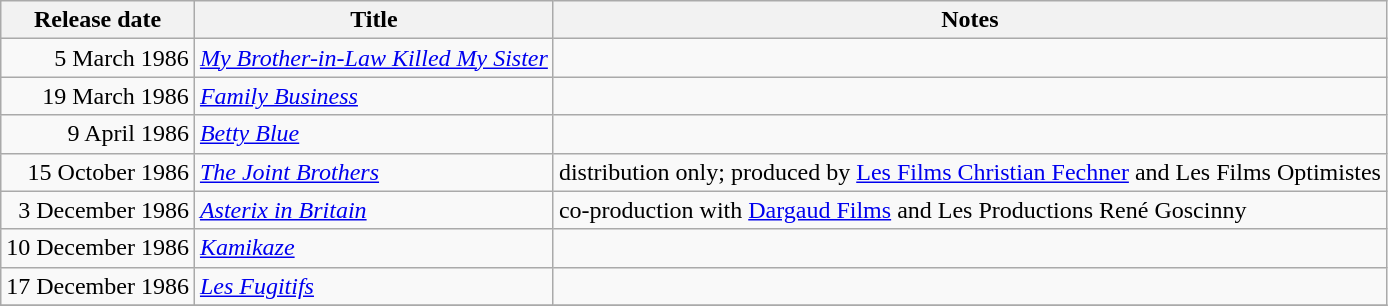<table class="wikitable sortable">
<tr>
<th scope="col">Release date</th>
<th>Title</th>
<th>Notes</th>
</tr>
<tr>
<td style="text-align:right;">5 March 1986</td>
<td><em><a href='#'>My Brother-in-Law Killed My Sister</a></em></td>
<td></td>
</tr>
<tr>
<td style="text-align:right;">19 March 1986</td>
<td><em><a href='#'>Family Business</a></em></td>
<td></td>
</tr>
<tr>
<td style="text-align:right;">9 April 1986</td>
<td><em><a href='#'>Betty Blue</a></em></td>
<td></td>
</tr>
<tr>
<td style="text-align:right;">15 October 1986</td>
<td><em><a href='#'>The Joint Brothers</a></em></td>
<td>distribution only; produced by <a href='#'>Les Films Christian Fechner</a> and  Les Films Optimistes</td>
</tr>
<tr>
<td style="text-align:right;">3 December 1986</td>
<td><em><a href='#'>Asterix in Britain</a></em></td>
<td>co-production with <a href='#'>Dargaud Films</a> and Les Productions René Goscinny</td>
</tr>
<tr>
<td style="text-align:right;">10 December 1986</td>
<td><em><a href='#'>Kamikaze</a></em></td>
<td></td>
</tr>
<tr>
<td style="text-align:right;">17 December 1986</td>
<td><em><a href='#'>Les Fugitifs</a></em></td>
<td></td>
</tr>
<tr>
</tr>
</table>
